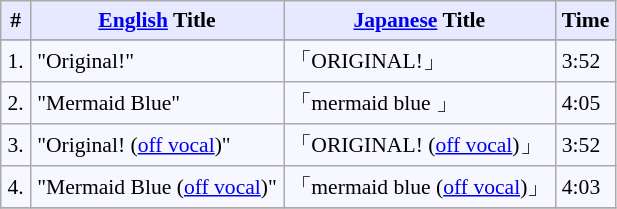<table border="" cellpadding="4" cellspacing="0" style="border: 1px #aaaaaa solid; border-collapse: collapse; padding: 0.2em; margin: 1em 1em 1em 0; background: #f7f8ff; font-size:0.9em">
<tr valign="middle" bgcolor="#e6e9ff">
<th rowspan="1">#</th>
<th rowspan="1"><a href='#'>English</a> Title</th>
<th colspan="1"><a href='#'>Japanese</a> Title</th>
<th rowspan="1">Time</th>
</tr>
<tr bgcolor="#e6e9ff">
</tr>
<tr>
<td>1.</td>
<td>"Original!"</td>
<td>「ORIGINAL!」</td>
<td>3:52</td>
</tr>
<tr>
<td>2.</td>
<td>"Mermaid Blue"</td>
<td>「mermaid blue 」</td>
<td>4:05</td>
</tr>
<tr>
<td>3.</td>
<td>"Original! (<a href='#'>off vocal</a>)"</td>
<td>「ORIGINAL! (<a href='#'>off vocal</a>)」</td>
<td>3:52</td>
</tr>
<tr>
<td>4.</td>
<td>"Mermaid Blue (<a href='#'>off vocal</a>)"</td>
<td>「mermaid blue (<a href='#'>off vocal</a>)」</td>
<td>4:03</td>
</tr>
<tr>
</tr>
</table>
